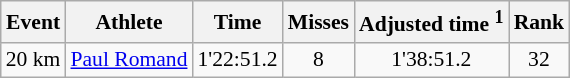<table class="wikitable" style="font-size:90%">
<tr>
<th>Event</th>
<th>Athlete</th>
<th>Time</th>
<th>Misses</th>
<th>Adjusted time <sup>1</sup></th>
<th>Rank</th>
</tr>
<tr>
<td>20 km</td>
<td><a href='#'>Paul Romand</a></td>
<td align="center">1'22:51.2</td>
<td align="center">8</td>
<td align="center">1'38:51.2</td>
<td align="center">32</td>
</tr>
</table>
